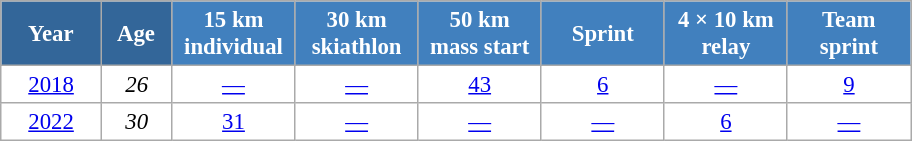<table class="wikitable" style="font-size:95%; text-align:center; border:grey solid 1px; border-collapse:collapse; background:#ffffff;">
<tr>
<th style="background-color:#369; color:white; width:60px;"> Year </th>
<th style="background-color:#369; color:white; width:40px;"> Age </th>
<th style="background-color:#4180be; color:white; width:75px;"> 15 km <br> individual </th>
<th style="background-color:#4180be; color:white; width:75px;"> 30 km <br> skiathlon </th>
<th style="background-color:#4180be; color:white; width:75px;"> 50 km <br> mass start </th>
<th style="background-color:#4180be; color:white; width:75px;"> Sprint </th>
<th style="background-color:#4180be; color:white; width:75px;"> 4 × 10 km <br> relay </th>
<th style="background-color:#4180be; color:white; width:75px;"> Team <br> sprint </th>
</tr>
<tr>
<td><a href='#'>2018</a></td>
<td><em>26</em></td>
<td><a href='#'>—</a></td>
<td><a href='#'>—</a></td>
<td><a href='#'>43</a></td>
<td><a href='#'>6</a></td>
<td><a href='#'>—</a></td>
<td><a href='#'>9</a></td>
</tr>
<tr>
<td><a href='#'>2022</a></td>
<td><em>30</em></td>
<td><a href='#'>31</a></td>
<td><a href='#'>—</a></td>
<td><a href='#'>—</a></td>
<td><a href='#'>—</a></td>
<td><a href='#'>6</a></td>
<td><a href='#'>—</a></td>
</tr>
</table>
